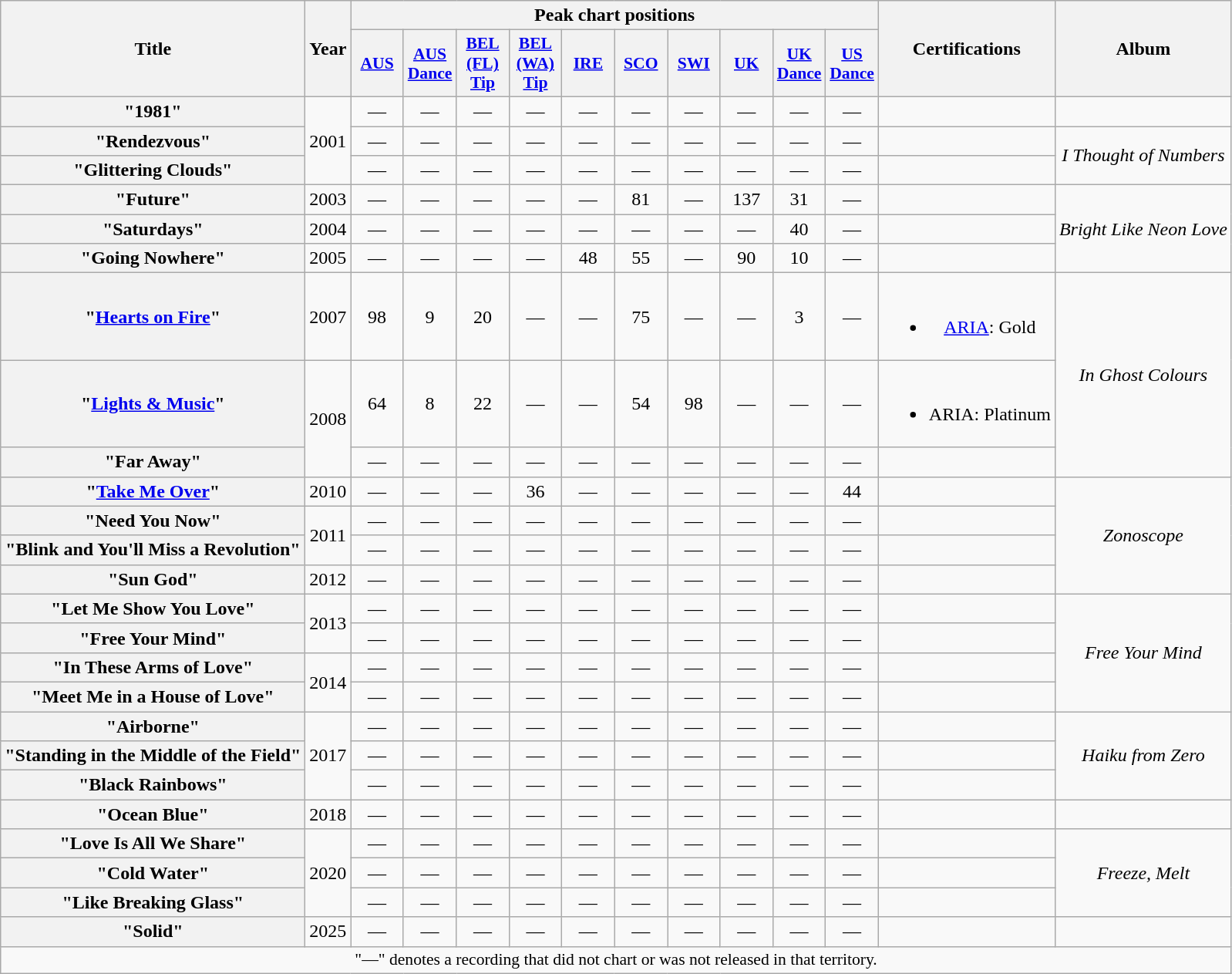<table class="wikitable plainrowheaders" style="text-align:center">
<tr>
<th scope="col" rowspan="2">Title</th>
<th scope="col" rowspan="2">Year</th>
<th scope="col" colspan="10">Peak chart positions</th>
<th rowspan="2">Certifications</th>
<th rowspan="2" scope="col">Album</th>
</tr>
<tr>
<th scope="col" style="width:2.7em;font-size:90%;"><a href='#'>AUS</a><br></th>
<th scope="col" style="width:2.7em;font-size:90%;"><a href='#'>AUS<br>Dance</a><br></th>
<th scope="col" style="width:2.7em;font-size:90%;"><a href='#'>BEL<br>(FL)<br>Tip</a><br></th>
<th scope="col" style="width:2.7em;font-size:90%;"><a href='#'>BEL<br>(WA)<br>Tip</a><br></th>
<th scope="col" style="width:2.7em;font-size:90%;"><a href='#'>IRE</a><br></th>
<th scope="col" style="width:2.7em;font-size:90%;"><a href='#'>SCO</a><br></th>
<th scope="col" style="width:2.7em;font-size:90%;"><a href='#'>SWI</a><br></th>
<th scope="col" style="width:2.7em;font-size:90%;"><a href='#'>UK</a><br></th>
<th scope="col" style="width:2.7em;font-size:90%;"><a href='#'>UK<br>Dance</a><br></th>
<th scope="col" style="width:2.7em;font-size:90%;"><a href='#'>US<br>Dance</a><br></th>
</tr>
<tr>
<th scope="row">"1981"</th>
<td rowspan="3">2001</td>
<td>—</td>
<td>—</td>
<td>—</td>
<td>—</td>
<td>—</td>
<td>—</td>
<td>—</td>
<td>—</td>
<td>—</td>
<td>—</td>
<td></td>
<td></td>
</tr>
<tr>
<th scope="row">"Rendezvous"</th>
<td>—</td>
<td>—</td>
<td>—</td>
<td>—</td>
<td>—</td>
<td>—</td>
<td>—</td>
<td>—</td>
<td>—</td>
<td>—</td>
<td></td>
<td rowspan="2"><em>I Thought of Numbers</em></td>
</tr>
<tr>
<th scope="row">"Glittering Clouds"</th>
<td>—</td>
<td>—</td>
<td>—</td>
<td>—</td>
<td>—</td>
<td>—</td>
<td>—</td>
<td>—</td>
<td>—</td>
<td>—</td>
<td></td>
</tr>
<tr>
<th scope="row">"Future"</th>
<td>2003</td>
<td>—</td>
<td>—</td>
<td>—</td>
<td>—</td>
<td>—</td>
<td>81</td>
<td>—</td>
<td>137</td>
<td>31</td>
<td>—</td>
<td></td>
<td rowspan="3"><em>Bright Like Neon Love</em></td>
</tr>
<tr>
<th scope="row">"Saturdays"</th>
<td>2004</td>
<td>—</td>
<td>—</td>
<td>—</td>
<td>—</td>
<td>—</td>
<td>—</td>
<td>—</td>
<td>—</td>
<td>40</td>
<td>—</td>
<td></td>
</tr>
<tr>
<th scope="row">"Going Nowhere"</th>
<td>2005</td>
<td>—</td>
<td>—</td>
<td>—</td>
<td>—</td>
<td>48</td>
<td>55</td>
<td>—</td>
<td>90</td>
<td>10</td>
<td>—</td>
<td></td>
</tr>
<tr>
<th scope="row">"<a href='#'>Hearts on Fire</a>"</th>
<td>2007</td>
<td>98</td>
<td>9</td>
<td>20</td>
<td>—</td>
<td>—</td>
<td>75</td>
<td>—</td>
<td>—</td>
<td>3</td>
<td>—</td>
<td><br><ul><li><a href='#'>ARIA</a>: Gold</li></ul></td>
<td rowspan="3"><em>In Ghost Colours</em></td>
</tr>
<tr>
<th scope="row">"<a href='#'>Lights & Music</a>"</th>
<td rowspan="2">2008</td>
<td>64</td>
<td>8</td>
<td>22</td>
<td>—</td>
<td>—</td>
<td>54</td>
<td>98</td>
<td>—</td>
<td>—</td>
<td>—</td>
<td><br><ul><li>ARIA: Platinum</li></ul></td>
</tr>
<tr>
<th scope="row">"Far Away"</th>
<td>—</td>
<td>—</td>
<td>—</td>
<td>—</td>
<td>—</td>
<td>—</td>
<td>—</td>
<td>—</td>
<td>—</td>
<td>—</td>
<td></td>
</tr>
<tr>
<th scope="row">"<a href='#'>Take Me Over</a>"</th>
<td>2010</td>
<td>—</td>
<td>—</td>
<td>—</td>
<td>36</td>
<td>—</td>
<td>—</td>
<td>—</td>
<td>—</td>
<td>—</td>
<td>44</td>
<td></td>
<td rowspan="4"><em>Zonoscope</em></td>
</tr>
<tr>
<th scope="row">"Need You Now"</th>
<td rowspan="2">2011</td>
<td>—</td>
<td>—</td>
<td>—</td>
<td>—</td>
<td>—</td>
<td>—</td>
<td>—</td>
<td>—</td>
<td>—</td>
<td>—</td>
<td></td>
</tr>
<tr>
<th scope="row">"Blink and You'll Miss a Revolution"</th>
<td>—</td>
<td>—</td>
<td>—</td>
<td>—</td>
<td>—</td>
<td>—</td>
<td>—</td>
<td>—</td>
<td>—</td>
<td>—</td>
<td></td>
</tr>
<tr>
<th scope="row">"Sun God"</th>
<td>2012</td>
<td>—</td>
<td>—</td>
<td>—</td>
<td>—</td>
<td>—</td>
<td>—</td>
<td>—</td>
<td>—</td>
<td>—</td>
<td>—</td>
<td></td>
</tr>
<tr>
<th scope="row">"Let Me Show You Love"</th>
<td rowspan="2">2013</td>
<td>—</td>
<td>—</td>
<td>—</td>
<td>—</td>
<td>—</td>
<td>—</td>
<td>—</td>
<td>—</td>
<td>—</td>
<td>—</td>
<td></td>
<td rowspan="4"><em>Free Your Mind</em></td>
</tr>
<tr>
<th scope="row">"Free Your Mind"</th>
<td>—</td>
<td>—</td>
<td>—</td>
<td>—</td>
<td>—</td>
<td>—</td>
<td>—</td>
<td>—</td>
<td>—</td>
<td>—</td>
<td></td>
</tr>
<tr>
<th scope="row">"In These Arms of Love"</th>
<td rowspan="2">2014</td>
<td>—</td>
<td>—</td>
<td>—</td>
<td>—</td>
<td>—</td>
<td>—</td>
<td>—</td>
<td>—</td>
<td>—</td>
<td>—</td>
<td></td>
</tr>
<tr>
<th scope="row">"Meet Me in a House of Love"</th>
<td>—</td>
<td>—</td>
<td>—</td>
<td>—</td>
<td>—</td>
<td>—</td>
<td>—</td>
<td>—</td>
<td>—</td>
<td>—</td>
<td></td>
</tr>
<tr>
<th scope="row">"Airborne"</th>
<td rowspan="3">2017</td>
<td>—</td>
<td>—</td>
<td>—</td>
<td>—</td>
<td>—</td>
<td>—</td>
<td>—</td>
<td>—</td>
<td>—</td>
<td>—</td>
<td></td>
<td rowspan="3"><em>Haiku from Zero</em></td>
</tr>
<tr>
<th scope="row">"Standing in the Middle of the Field"</th>
<td>—</td>
<td>—</td>
<td>—</td>
<td>—</td>
<td>—</td>
<td>—</td>
<td>—</td>
<td>—</td>
<td>—</td>
<td>—</td>
<td></td>
</tr>
<tr>
<th scope="row">"Black Rainbows"</th>
<td>—</td>
<td>—</td>
<td>—</td>
<td>—</td>
<td>—</td>
<td>—</td>
<td>—</td>
<td>—</td>
<td>—</td>
<td>—</td>
<td></td>
</tr>
<tr>
<th scope="row">"Ocean Blue"</th>
<td>2018</td>
<td>—</td>
<td>—</td>
<td>—</td>
<td>—</td>
<td>—</td>
<td>—</td>
<td>—</td>
<td>—</td>
<td>—</td>
<td>—</td>
<td></td>
<td></td>
</tr>
<tr>
<th scope="row">"Love Is All We Share"</th>
<td rowspan="3">2020</td>
<td>—</td>
<td>—</td>
<td>—</td>
<td>—</td>
<td>—</td>
<td>—</td>
<td>—</td>
<td>—</td>
<td>—</td>
<td>—</td>
<td></td>
<td rowspan="3"><em>Freeze, Melt</em></td>
</tr>
<tr>
<th scope="row">"Cold Water"</th>
<td>—</td>
<td>—</td>
<td>—</td>
<td>—</td>
<td>—</td>
<td>—</td>
<td>—</td>
<td>—</td>
<td>—</td>
<td>—</td>
<td></td>
</tr>
<tr>
<th scope="row">"Like Breaking Glass"</th>
<td>—</td>
<td>—</td>
<td>—</td>
<td>—</td>
<td>—</td>
<td>—</td>
<td>—</td>
<td>—</td>
<td>—</td>
<td>—</td>
<td></td>
</tr>
<tr>
<th scope="row">"Solid"</th>
<td>2025</td>
<td>—</td>
<td>—</td>
<td>—</td>
<td>—</td>
<td>—</td>
<td>—</td>
<td>—</td>
<td>—</td>
<td>—</td>
<td>—</td>
<td></td>
<td></td>
</tr>
<tr>
<td colspan="15" style="font-size:90%">"—" denotes a recording that did not chart or was not released in that territory.</td>
</tr>
</table>
